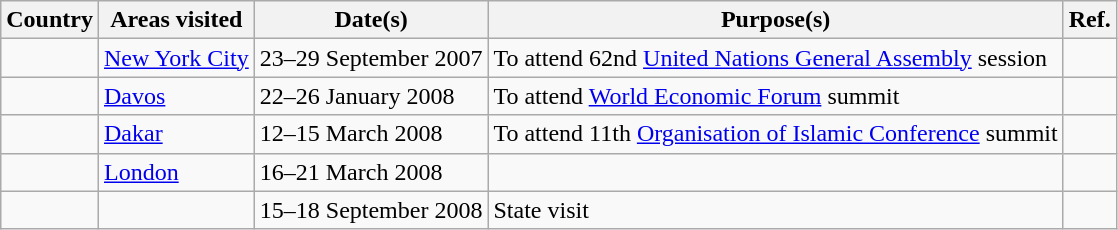<table class="wikitable sortable">
<tr>
<th>Country</th>
<th>Areas visited</th>
<th>Date(s)</th>
<th>Purpose(s)</th>
<th>Ref.</th>
</tr>
<tr>
<td></td>
<td><a href='#'>New York City</a></td>
<td>23–29 September 2007</td>
<td>To attend 62nd <a href='#'>United Nations General Assembly</a> session</td>
<td></td>
</tr>
<tr>
<td></td>
<td><a href='#'>Davos</a></td>
<td>22–26 January 2008</td>
<td>To attend <a href='#'>World Economic Forum</a> summit</td>
<td></td>
</tr>
<tr>
<td></td>
<td><a href='#'>Dakar</a></td>
<td>12–15 March 2008</td>
<td>To attend 11th <a href='#'>Organisation of Islamic Conference</a> summit</td>
<td></td>
</tr>
<tr>
<td></td>
<td><a href='#'>London</a></td>
<td>16–21 March 2008</td>
<td></td>
<td></td>
</tr>
<tr>
<td></td>
<td></td>
<td>15–18 September 2008</td>
<td>State visit</td>
<td></td>
</tr>
</table>
